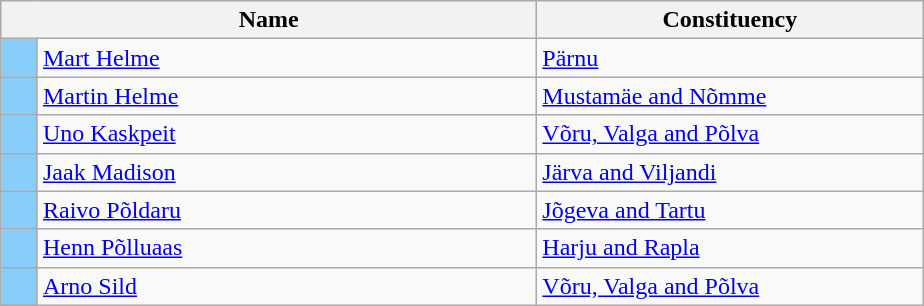<table class="wikitable collapsible collapsed">
<tr>
<th colspan=2 width=350>Name</th>
<th width=250>Constituency</th>
</tr>
<tr>
<td style="background-color:lightskyblue"></td>
<td><a href='#'>Mart Helme</a></td>
<td><a href='#'>Pärnu</a></td>
</tr>
<tr>
<td style="background-color:lightskyblue"></td>
<td><a href='#'>Martin Helme</a></td>
<td><a href='#'>Mustamäe and Nõmme</a></td>
</tr>
<tr>
<td style="background-color:lightskyblue"></td>
<td><a href='#'>Uno Kaskpeit</a></td>
<td><a href='#'>Võru, Valga and Põlva</a></td>
</tr>
<tr>
<td style="background-color:lightskyblue"></td>
<td><a href='#'>Jaak Madison</a></td>
<td><a href='#'>Järva and Viljandi</a></td>
</tr>
<tr>
<td style="background-color:lightskyblue"></td>
<td><a href='#'>Raivo Põldaru</a></td>
<td><a href='#'>Jõgeva and Tartu</a></td>
</tr>
<tr>
<td style="background-color:lightskyblue"></td>
<td><a href='#'>Henn Põlluaas</a></td>
<td><a href='#'>Harju and Rapla</a></td>
</tr>
<tr>
<td style="background-color:lightskyblue"></td>
<td><a href='#'>Arno Sild</a></td>
<td><a href='#'>Võru, Valga and Põlva</a></td>
</tr>
</table>
